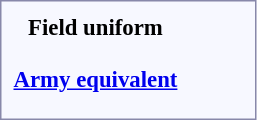<table style="border:1px solid #8888aa; background-color:#f7f8ff; padding:5px; font-size:95%; margin: 0px 12px 12px 0px;">
<tr style="text-align:center;">
<td><strong>Field uniform</strong></td>
<td colspan=6 rowspan=2></td>
<td colspan=2></td>
<td colspan=2 rowspan=2></td>
<td colspan=2></td>
<td colspan=2></td>
<td colspan=2></td>
<td colspan=2></td>
<td colspan=2></td>
<td colspan=2></td>
<td colspan=2></td>
<td colspan=12></td>
</tr>
<tr style="text-align:center;">
<td colspan=36></td>
</tr>
<tr style="text-align:center;">
<td><strong><a href='#'>Army equivalent</a></strong></td>
<td colspan=6></td>
<td colspan=2><br></td>
<td colspan=2></td>
<td colspan=2><br></td>
<td colspan=2><br></td>
<td colspan=2><br></td>
<td colspan=2><br></td>
<td colspan=2><br></td>
<td colspan=2><br></td>
<td colspan=2><br><br></td>
</tr>
</table>
